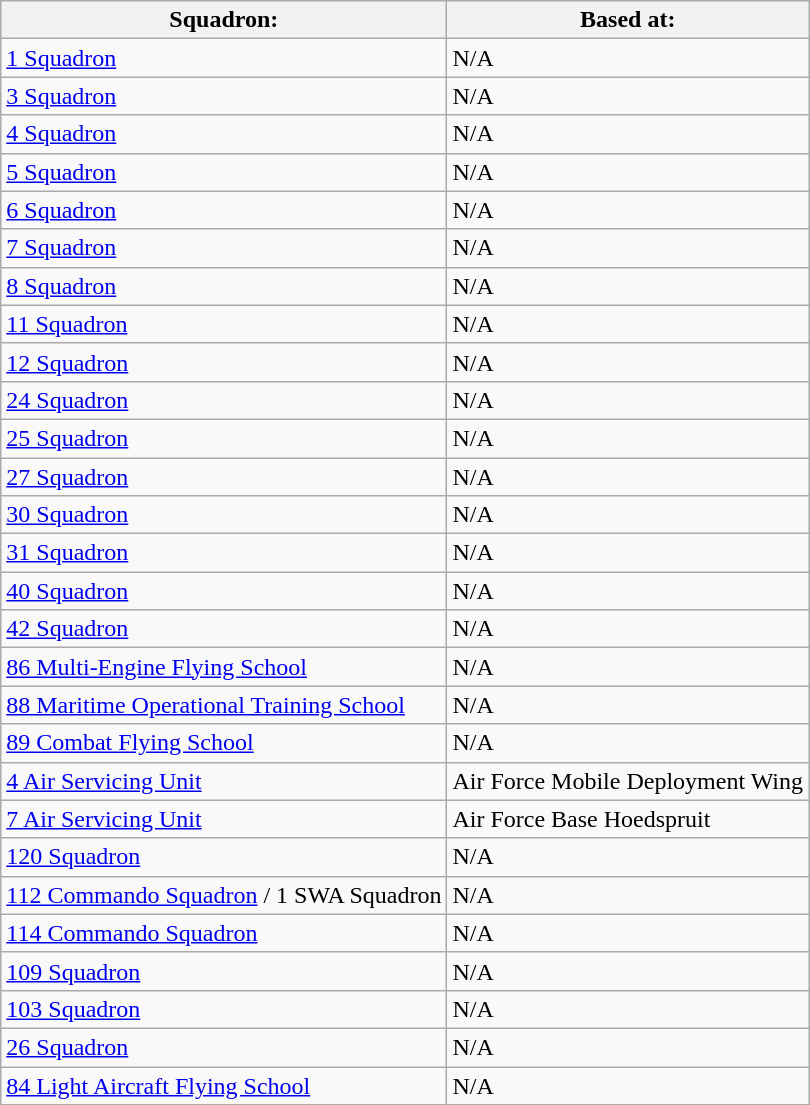<table class="wikitable">
<tr>
<th>Squadron:</th>
<th>Based at:</th>
</tr>
<tr>
<td><a href='#'>1 Squadron</a></td>
<td>N/A</td>
</tr>
<tr>
<td><a href='#'>3 Squadron</a></td>
<td>N/A</td>
</tr>
<tr>
<td><a href='#'>4 Squadron</a></td>
<td>N/A</td>
</tr>
<tr>
<td><a href='#'>5 Squadron</a></td>
<td>N/A</td>
</tr>
<tr>
<td><a href='#'>6 Squadron</a></td>
<td>N/A</td>
</tr>
<tr>
<td><a href='#'>7 Squadron</a></td>
<td>N/A</td>
</tr>
<tr>
<td><a href='#'>8 Squadron</a></td>
<td>N/A</td>
</tr>
<tr>
<td><a href='#'>11 Squadron</a></td>
<td>N/A</td>
</tr>
<tr>
<td><a href='#'>12 Squadron</a></td>
<td>N/A</td>
</tr>
<tr>
<td><a href='#'>24 Squadron</a></td>
<td>N/A</td>
</tr>
<tr>
<td><a href='#'>25 Squadron</a></td>
<td>N/A</td>
</tr>
<tr>
<td><a href='#'>27 Squadron</a></td>
<td>N/A</td>
</tr>
<tr>
<td><a href='#'>30 Squadron</a></td>
<td>N/A</td>
</tr>
<tr>
<td><a href='#'>31 Squadron</a></td>
<td>N/A</td>
</tr>
<tr>
<td><a href='#'>40 Squadron</a></td>
<td>N/A</td>
</tr>
<tr>
<td><a href='#'>42 Squadron</a></td>
<td>N/A</td>
</tr>
<tr>
<td><a href='#'>86 Multi-Engine Flying School</a></td>
<td>N/A</td>
</tr>
<tr>
<td><a href='#'>88 Maritime Operational Training School</a></td>
<td>N/A</td>
</tr>
<tr>
<td><a href='#'>89 Combat Flying School</a></td>
<td>N/A</td>
</tr>
<tr>
<td><a href='#'>4 Air Servicing Unit</a></td>
<td>Air Force Mobile Deployment Wing</td>
</tr>
<tr>
<td><a href='#'>7 Air Servicing Unit</a></td>
<td>Air Force Base Hoedspruit</td>
</tr>
<tr>
<td><a href='#'>120 Squadron</a></td>
<td>N/A</td>
</tr>
<tr>
<td><a href='#'>112 Commando Squadron</a> / 1 SWA Squadron</td>
<td>N/A</td>
</tr>
<tr>
<td><a href='#'>114 Commando Squadron</a></td>
<td>N/A</td>
</tr>
<tr>
<td><a href='#'>109 Squadron</a></td>
<td>N/A</td>
</tr>
<tr>
<td><a href='#'>103 Squadron</a></td>
<td>N/A</td>
</tr>
<tr>
<td><a href='#'>26 Squadron</a></td>
<td>N/A</td>
</tr>
<tr>
<td><a href='#'>84 Light Aircraft Flying School</a></td>
<td>N/A</td>
</tr>
</table>
